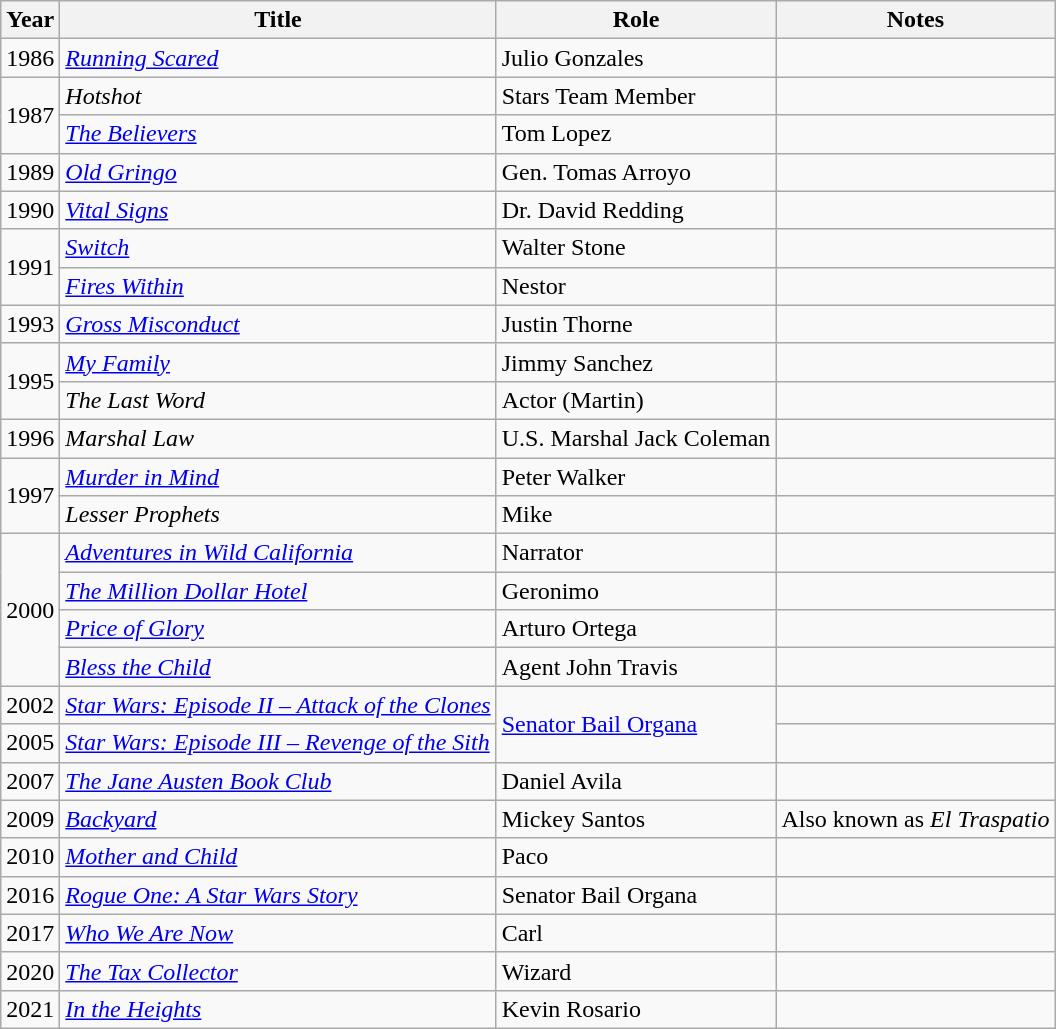<table class="wikitable sortable">
<tr>
<th>Year</th>
<th>Title</th>
<th>Role</th>
<th>Notes</th>
</tr>
<tr>
<td>1986</td>
<td><em><a href='#'>Running Scared</a></em></td>
<td>Julio Gonzales</td>
<td></td>
</tr>
<tr>
<td rowspan="2">1987</td>
<td><em>Hotshot</em></td>
<td>Stars Team Member</td>
<td></td>
</tr>
<tr>
<td><em><a href='#'>The Believers</a></em></td>
<td>Tom Lopez</td>
<td></td>
</tr>
<tr>
<td>1989</td>
<td><em><a href='#'>Old Gringo</a></em></td>
<td>Gen. Tomas Arroyo</td>
<td></td>
</tr>
<tr>
<td>1990</td>
<td><em><a href='#'>Vital Signs</a></em></td>
<td>Dr. David Redding</td>
<td></td>
</tr>
<tr>
<td rowspan="2">1991</td>
<td><em><a href='#'>Switch</a></em></td>
<td>Walter Stone</td>
<td></td>
</tr>
<tr>
<td><em><a href='#'>Fires Within</a></em></td>
<td>Nestor</td>
<td></td>
</tr>
<tr>
<td>1993</td>
<td><em><a href='#'>Gross Misconduct</a></em></td>
<td>Justin Thorne</td>
<td></td>
</tr>
<tr>
<td rowspan="2">1995</td>
<td><em><a href='#'>My Family</a></em></td>
<td>Jimmy Sanchez</td>
<td></td>
</tr>
<tr>
<td><em>The Last Word</em></td>
<td>Actor (Martin)</td>
<td></td>
</tr>
<tr>
<td>1996</td>
<td><em>Marshal Law</em></td>
<td>U.S. Marshal Jack Coleman</td>
<td></td>
</tr>
<tr>
<td rowspan="2">1997</td>
<td><em><a href='#'>Murder in Mind</a></em></td>
<td>Peter Walker</td>
<td></td>
</tr>
<tr>
<td><em>Lesser Prophets</em></td>
<td>Mike</td>
<td></td>
</tr>
<tr>
<td rowspan="4">2000</td>
<td><em><a href='#'>Adventures in Wild California</a></em></td>
<td>Narrator</td>
<td></td>
</tr>
<tr>
<td><em><a href='#'>The Million Dollar Hotel</a></em></td>
<td>Geronimo</td>
<td></td>
</tr>
<tr>
<td><em><a href='#'>Price of Glory</a></em></td>
<td>Arturo Ortega</td>
<td></td>
</tr>
<tr>
<td><em><a href='#'>Bless the Child</a></em></td>
<td>Agent John Travis</td>
<td></td>
</tr>
<tr>
<td>2002</td>
<td><em><a href='#'>Star Wars: Episode II – Attack of the Clones</a></em></td>
<td rowspan=2><a href='#'>Senator Bail Organa</a></td>
<td></td>
</tr>
<tr>
<td>2005</td>
<td><em><a href='#'>Star Wars: Episode III – Revenge of the Sith</a></em></td>
<td></td>
</tr>
<tr>
<td>2007</td>
<td><em><a href='#'>The Jane Austen Book Club</a></em></td>
<td>Daniel Avila</td>
<td></td>
</tr>
<tr>
<td>2009</td>
<td><em><a href='#'>Backyard</a></em></td>
<td>Mickey Santos</td>
<td>Also known as <em>El Traspatio</em></td>
</tr>
<tr>
<td>2010</td>
<td><em><a href='#'>Mother and Child</a></em></td>
<td>Paco</td>
<td></td>
</tr>
<tr>
<td>2016</td>
<td><em><a href='#'>Rogue One: A Star Wars Story</a></em></td>
<td>Senator Bail Organa</td>
<td></td>
</tr>
<tr>
<td>2017</td>
<td><em><a href='#'>Who We Are Now</a></em></td>
<td>Carl</td>
<td></td>
</tr>
<tr>
<td>2020</td>
<td><em><a href='#'>The Tax Collector</a></em></td>
<td>Wizard</td>
<td></td>
</tr>
<tr>
<td>2021</td>
<td><em><a href='#'>In the Heights</a></em></td>
<td>Kevin Rosario</td>
<td></td>
</tr>
</table>
